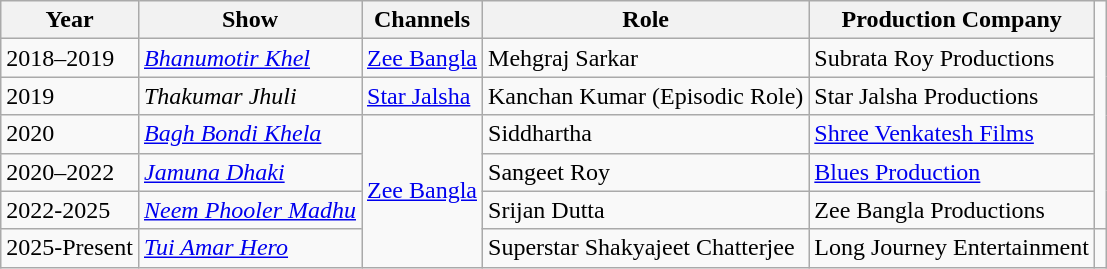<table class="wikitable sortable">
<tr>
<th>Year</th>
<th>Show</th>
<th>Channels</th>
<th>Role</th>
<th>Production Company</th>
</tr>
<tr>
<td>2018–2019</td>
<td><em><a href='#'>Bhanumotir Khel</a></em></td>
<td><a href='#'>Zee Bangla</a></td>
<td>Mehgraj Sarkar</td>
<td>Subrata Roy Productions</td>
</tr>
<tr>
<td>2019</td>
<td><em>Thakumar Jhuli</em></td>
<td><a href='#'>Star Jalsha</a></td>
<td>Kanchan Kumar (Episodic Role)</td>
<td>Star Jalsha Productions</td>
</tr>
<tr>
<td>2020</td>
<td><em><a href='#'>Bagh Bondi Khela</a></em></td>
<td rowspan="4"><a href='#'>Zee Bangla</a></td>
<td>Siddhartha</td>
<td><a href='#'>Shree Venkatesh Films</a></td>
</tr>
<tr>
<td>2020–2022</td>
<td><em><a href='#'>Jamuna Dhaki</a></em></td>
<td>Sangeet Roy</td>
<td><a href='#'>Blues Production</a></td>
</tr>
<tr>
<td>2022-2025</td>
<td><em><a href='#'>Neem Phooler Madhu</a></em></td>
<td>Srijan Dutta</td>
<td>Zee Bangla Productions</td>
</tr>
<tr>
<td>2025-Present</td>
<td><em><a href='#'>Tui Amar Hero</a></em></td>
<td>Superstar Shakyajeet Chatterjee</td>
<td>Long Journey Entertainment</td>
<td></td>
</tr>
</table>
